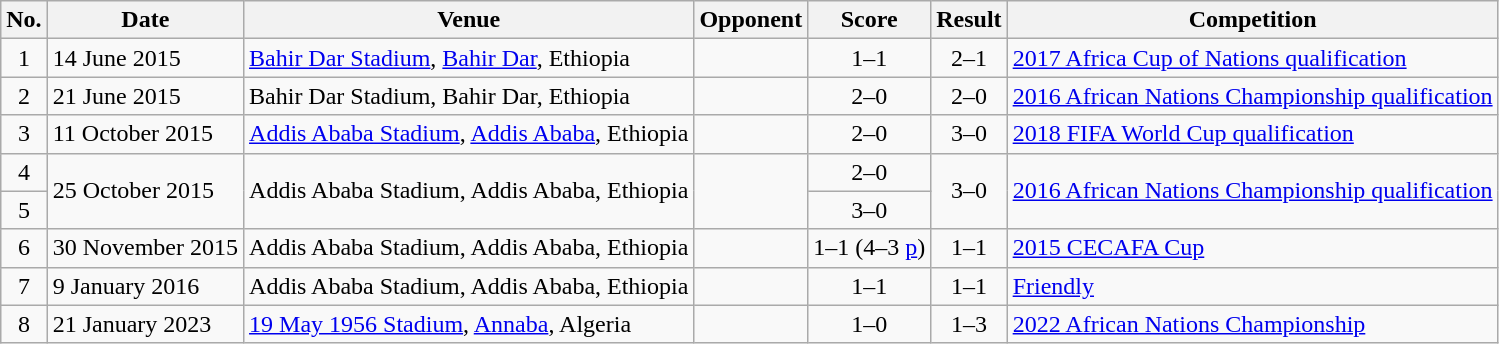<table class="wikitable sortable">
<tr>
<th scope="col">No.</th>
<th scope="col">Date</th>
<th scope="col">Venue</th>
<th scope="col">Opponent</th>
<th scope="col">Score</th>
<th scope="col">Result</th>
<th scope="col">Competition</th>
</tr>
<tr>
<td align="center">1</td>
<td>14 June 2015</td>
<td><a href='#'>Bahir Dar Stadium</a>, <a href='#'>Bahir Dar</a>, Ethiopia</td>
<td></td>
<td align="center">1–1</td>
<td align="center">2–1</td>
<td><a href='#'>2017 Africa Cup of Nations qualification</a></td>
</tr>
<tr>
<td align="center">2</td>
<td>21 June 2015</td>
<td>Bahir Dar Stadium, Bahir Dar, Ethiopia</td>
<td></td>
<td align="center">2–0</td>
<td align="center">2–0</td>
<td><a href='#'>2016 African Nations Championship qualification</a></td>
</tr>
<tr>
<td align="center">3</td>
<td>11 October 2015</td>
<td><a href='#'>Addis Ababa Stadium</a>, <a href='#'>Addis Ababa</a>, Ethiopia</td>
<td></td>
<td align="center">2–0</td>
<td align="center">3–0</td>
<td><a href='#'>2018 FIFA World Cup qualification</a></td>
</tr>
<tr>
<td align="center">4</td>
<td rowspan="2">25 October 2015</td>
<td rowspan="2">Addis Ababa Stadium, Addis Ababa, Ethiopia</td>
<td rowspan="2"></td>
<td align="center">2–0</td>
<td rowspan="2" style="text-align:center">3–0</td>
<td rowspan="2"><a href='#'>2016 African Nations Championship qualification</a></td>
</tr>
<tr>
<td align="center">5</td>
<td align="center">3–0</td>
</tr>
<tr>
<td align="center">6</td>
<td>30 November 2015</td>
<td>Addis Ababa Stadium, Addis Ababa, Ethiopia</td>
<td></td>
<td align="center">1–1 (4–3 <a href='#'>p</a>)</td>
<td align="center">1–1</td>
<td><a href='#'>2015 CECAFA Cup</a></td>
</tr>
<tr>
<td align="center">7</td>
<td>9 January 2016</td>
<td>Addis Ababa Stadium, Addis Ababa, Ethiopia</td>
<td></td>
<td align="center">1–1</td>
<td align="center">1–1</td>
<td><a href='#'>Friendly</a></td>
</tr>
<tr>
<td align="center">8</td>
<td>21 January 2023</td>
<td><a href='#'>19 May 1956 Stadium</a>, <a href='#'>Annaba</a>, Algeria</td>
<td></td>
<td align="center">1–0</td>
<td align="center">1–3</td>
<td><a href='#'>2022 African Nations Championship</a></td>
</tr>
</table>
